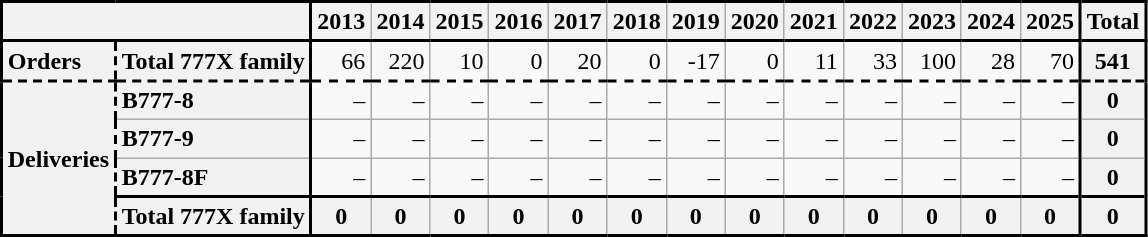<table class="wikitable" style="margin:1em 1em 1em 300; border:1px #aaa solid; text-align:right;">
<tr style="font-weight:bold; padding:0.4em;text-align:center;">
<th style="border-left:solid 2px black;border-top:solid 2px black;border-right:solid 2px black;border-bottom:solid 2px black" colspan="2"></th>
<th style="border-top:solid 2px black;border-bottom:solid 2px black">2013</th>
<th style="border-top:solid 2px black;border-bottom:solid 2px black">2014</th>
<th style="border-top:solid 2px black;border-bottom:solid 2px black">2015</th>
<th style="border-top:solid 2px black;border-bottom:solid 2px black">2016</th>
<th style="border-top:solid 2px black;border-bottom:solid 2px black">2017</th>
<th style="border-top:solid 2px black;border-bottom:solid 2px black">2018</th>
<th style="border-top:solid 2px black;border-bottom:solid 2px black">2019</th>
<th style="border-top:solid 2px black;border-bottom:solid 2px black">2020</th>
<th style="border-top:solid 2px black;border-bottom:solid 2px black">2021</th>
<th style="border-top:solid 2px black;border-bottom:solid 2px black">2022</th>
<th style="border-top:solid 2px black;border-bottom:solid 2px black">2023</th>
<th style="border-top:solid 2px black;border-bottom:solid 2px black">2024</th>
<th style="border-top:solid 2px black;border-bottom:solid 2px black">2025</th>
<th style="border-left:solid 2px black;border-top:solid 2px black;border-right:solid 2px black;border-bottom:solid 2px black">Total</th>
</tr>
<tr>
<th style="border-left:solid 2px black;text-align:left;border-bottom:dashed 2px black;">Orders</th>
<th style="text-align:left;border-right:solid 2px black;border-left:dashed 2px black;border-bottom:dashed 2px black;">Total 777X family</th>
<td style="border-bottom:dashed 2px black;">66</td>
<td style="border-bottom:dashed 2px black;">220</td>
<td style="border-bottom:dashed 2px black;">10</td>
<td style="border-bottom:dashed 2px black;">0</td>
<td style="border-bottom:dashed 2px black;">20</td>
<td style="border-bottom:dashed 2px black;">0</td>
<td style="border-bottom:dashed 2px black;">-17</td>
<td style="border-bottom:dashed 2px black;">0</td>
<td style="border-bottom:dashed 2px black;">11</td>
<td style="border-bottom:dashed 2px black;">33</td>
<td style="border-bottom:dashed 2px black;">100</td>
<td style="border-bottom:dashed 2px black;">28</td>
<td style="border-bottom:dashed 2px black;">70</td>
<th style="border-bottom:dashed 2px black;border-right:solid 2px black;border-left:solid 2px black">541</th>
</tr>
<tr>
<th rowspan="4" ! style="border-left:solid 2px black;border-bottom:solid 2px black ; text-align:left;">Deliveries</th>
<th style="text-align:left;border-right:solid 2px black;border-left:dashed 2px black;">B777-8</th>
<td>–</td>
<td>–</td>
<td>–</td>
<td>–</td>
<td>–</td>
<td>–</td>
<td>–</td>
<td>–</td>
<td>–</td>
<td>–</td>
<td>–</td>
<td>–</td>
<td>–</td>
<th style="border-right:solid 2px black;border-left:solid 2px black">0</th>
</tr>
<tr>
<th style="text-align:left;border-right:solid 2px black;border-left:dashed 2px black;">B777-9</th>
<td>–</td>
<td>–</td>
<td>–</td>
<td>–</td>
<td>–</td>
<td>–</td>
<td>–</td>
<td>–</td>
<td>–</td>
<td>–</td>
<td>–</td>
<td>–</td>
<td>–</td>
<th style="border-right:solid 2px black;border-left:solid 2px black">0</th>
</tr>
<tr>
<th style="text-align:left; border-right:solid 2px black;border-left:dashed 2px black;">B777-8F</th>
<td>–</td>
<td>–</td>
<td>–</td>
<td>–</td>
<td>–</td>
<td>–</td>
<td>–</td>
<td>–</td>
<td>–</td>
<td>–</td>
<td>–</td>
<td>–</td>
<td>–</td>
<th style="border-right:solid 2px black;border-left:solid 2px black">0</th>
</tr>
<tr>
<th style="border-right:solid 2px black; border-bottom:solid 2px black;border-top:solid 2px black;border-left:dashed 2px black ;text-align:left;">Total 777X family</th>
<th style="border-top:solid 2px black;border-bottom:solid 2px black">0</th>
<th style="border-top:solid 2px black;border-bottom:solid 2px black">0</th>
<th style="border-top:solid 2px black;border-bottom:solid 2px black">0</th>
<th style="border-top:solid 2px black;border-bottom:solid 2px black">0</th>
<th style="border-top:solid 2px black;border-bottom:solid 2px black">0</th>
<th style="border-top:solid 2px black;border-bottom:solid 2px black">0</th>
<th style="border-top:solid 2px black;border-bottom:solid 2px black">0</th>
<th style="border-top:solid 2px black;border-bottom:solid 2px black">0</th>
<th style="border-top:solid 2px black;border-bottom:solid 2px black">0</th>
<th style="border-top:solid 2px black;border-bottom:solid 2px black">0</th>
<th style="border-top:solid 2px black;border-bottom:solid 2px black">0</th>
<th style="border-top:solid 2px black;border-bottom:solid 2px black">0</th>
<th style="border-top:solid 2px black;border-bottom:solid 2px black">0</th>
<th style="border-left:solid 2px black;border-top:solid 2px black;border-right:solid 2px black;border-bottom:solid 2px black">0</th>
</tr>
</table>
